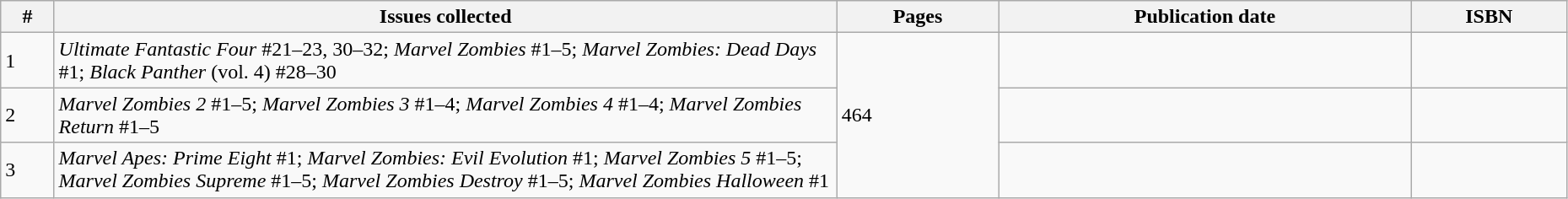<table class="wikitable sortable" width=98%>
<tr>
<th class="unsortable">#</th>
<th class="unsortable" width="50%">Issues collected</th>
<th>Pages</th>
<th>Publication date</th>
<th class="unsortable">ISBN</th>
</tr>
<tr>
<td>1</td>
<td><em>Ultimate Fantastic Four</em> #21–23, 30–32; <em>Marvel Zombies</em> #1–5; <em>Marvel Zombies: Dead Days</em> #1; <em>Black Panther</em> (vol. 4) #28–30</td>
<td rowspan="3">464</td>
<td></td>
<td></td>
</tr>
<tr>
<td>2</td>
<td><em>Marvel Zombies 2</em> #1–5; <em>Marvel Zombies 3</em> #1–4; <em>Marvel Zombies 4</em> #1–4; <em>Marvel Zombies Return</em> #1–5</td>
<td></td>
<td></td>
</tr>
<tr>
<td>3</td>
<td><em>Marvel Apes: Prime Eight</em> #1; <em>Marvel Zombies: Evil Evolution</em> #1; <em>Marvel Zombies 5</em> #1–5; <em>Marvel Zombies Supreme</em> #1–5; <em>Marvel Zombies Destroy</em> #1–5; <em>Marvel Zombies Halloween</em> #1</td>
<td></td>
<td></td>
</tr>
</table>
